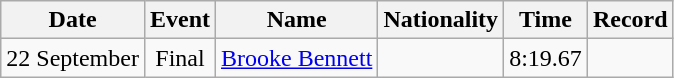<table class="wikitable" style="text-align:center">
<tr>
<th>Date</th>
<th>Event</th>
<th>Name</th>
<th>Nationality</th>
<th>Time</th>
<th>Record</th>
</tr>
<tr>
<td>22 September</td>
<td>Final</td>
<td><a href='#'>Brooke Bennett</a></td>
<td align=left></td>
<td>8:19.67</td>
<td></td>
</tr>
</table>
